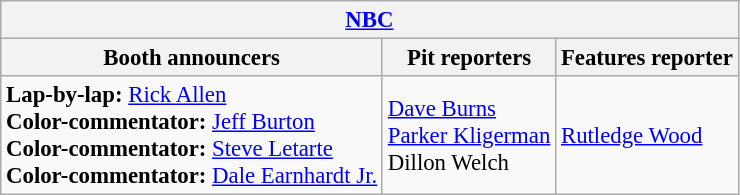<table class="wikitable" style="font-size: 95%">
<tr>
<th colspan="3"><a href='#'>NBC</a></th>
</tr>
<tr>
<th>Booth announcers</th>
<th>Pit reporters</th>
<th>Features reporter</th>
</tr>
<tr>
<td><strong>Lap-by-lap:</strong> <a href='#'>Rick Allen</a><br><strong>Color-commentator:</strong> <a href='#'>Jeff Burton</a><br><strong>Color-commentator:</strong> <a href='#'>Steve Letarte</a><br><strong>Color-commentator:</strong> <a href='#'>Dale Earnhardt Jr.</a></td>
<td><a href='#'>Dave Burns</a><br><a href='#'>Parker Kligerman</a><br>Dillon Welch</td>
<td><a href='#'>Rutledge Wood</a></td>
</tr>
</table>
